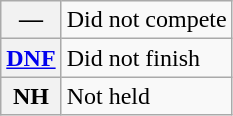<table class="wikitable">
<tr>
<th scope="row">—</th>
<td>Did not compete</td>
</tr>
<tr>
<th scope="row"><a href='#'>DNF</a></th>
<td>Did not finish</td>
</tr>
<tr>
<th>NH</th>
<td>Not held</td>
</tr>
</table>
